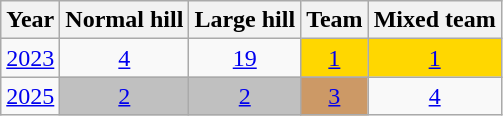<table class="wikitable" "text-align:center;">
<tr>
<th>Year</th>
<th>Normal hill</th>
<th>Large hill</th>
<th>Team</th>
<th>Mixed team</th>
</tr>
<tr align=center>
<td><a href='#'>2023</a></td>
<td><a href='#'>4</a></td>
<td><a href='#'>19</a></td>
<td bgcolor=gold><a href='#'>1</a></td>
<td bgcolor=gold><a href='#'>1</a></td>
</tr>
<tr align=center>
<td><a href='#'>2025</a></td>
<td bgcolor=silver><a href='#'>2</a></td>
<td bgcolor=silver><a href='#'>2</a></td>
<td bgcolor=CC9966><a href='#'>3</a></td>
<td><a href='#'>4</a></td>
</tr>
</table>
